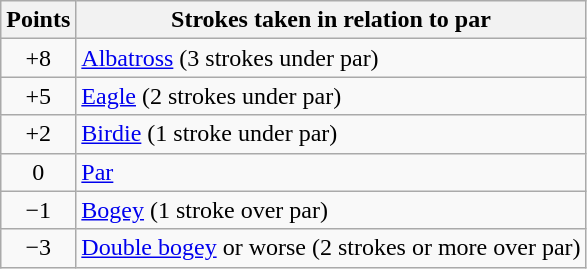<table class=wikitable>
<tr>
<th>Points</th>
<th>Strokes taken in relation to par</th>
</tr>
<tr>
<td align=center>+8</td>
<td><a href='#'>Albatross</a> (3 strokes under par)</td>
</tr>
<tr>
<td align=center>+5</td>
<td><a href='#'>Eagle</a> (2 strokes under par)</td>
</tr>
<tr>
<td align=center>+2</td>
<td><a href='#'>Birdie</a> (1 stroke under par)</td>
</tr>
<tr>
<td align=center>0</td>
<td><a href='#'>Par</a></td>
</tr>
<tr>
<td align=center>−1</td>
<td><a href='#'>Bogey</a> (1 stroke over par)</td>
</tr>
<tr>
<td align=center>−3</td>
<td><a href='#'>Double bogey</a> or worse (2 strokes or more over par)</td>
</tr>
</table>
